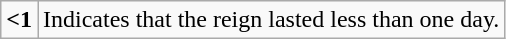<table class="wikitable">
<tr>
<td><strong><1</strong></td>
<td>Indicates that the reign lasted less than one day.</td>
</tr>
</table>
